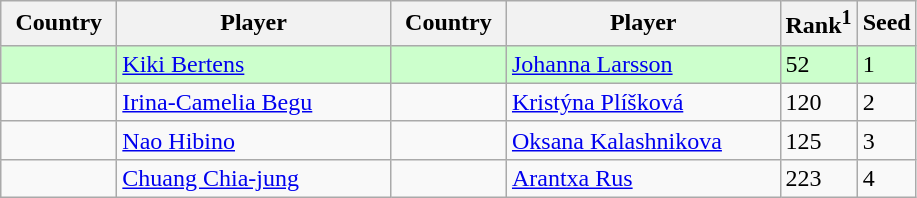<table class="sortable wikitable">
<tr>
<th width="70">Country</th>
<th width="175">Player</th>
<th width="70">Country</th>
<th width="175">Player</th>
<th>Rank<sup>1</sup></th>
<th>Seed</th>
</tr>
<tr style="background:#cfc;">
<td></td>
<td><a href='#'>Kiki Bertens</a></td>
<td></td>
<td><a href='#'>Johanna Larsson</a></td>
<td>52</td>
<td>1</td>
</tr>
<tr>
<td></td>
<td><a href='#'>Irina-Camelia Begu</a></td>
<td></td>
<td><a href='#'>Kristýna Plíšková</a></td>
<td>120</td>
<td>2</td>
</tr>
<tr>
<td></td>
<td><a href='#'>Nao Hibino</a></td>
<td></td>
<td><a href='#'>Oksana Kalashnikova</a></td>
<td>125</td>
<td>3</td>
</tr>
<tr>
<td></td>
<td><a href='#'>Chuang Chia-jung</a></td>
<td></td>
<td><a href='#'>Arantxa Rus</a></td>
<td>223</td>
<td>4</td>
</tr>
</table>
